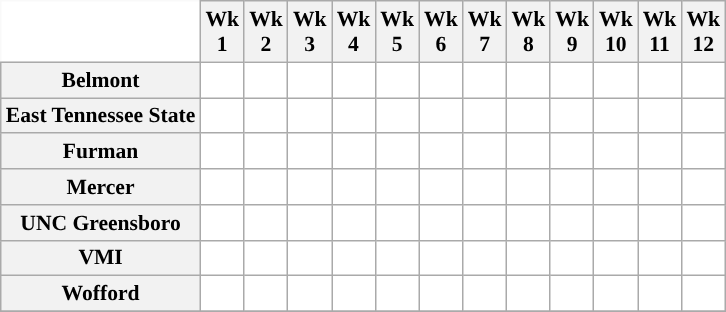<table class="wikitable" style="white-space:nowrap;font-size:90%;text-align:center;">
<tr>
<th style="background:white; border-top-style:hidden; border-left-style:hidden;"> </th>
<th>Wk<br> 1</th>
<th>Wk<br>2</th>
<th>Wk<br>3</th>
<th>Wk<br>4</th>
<th>Wk<br>5</th>
<th>Wk<br>6</th>
<th>Wk<br>7</th>
<th>Wk<br>8</th>
<th>Wk<br>9</th>
<th>Wk<br>10</th>
<th>Wk<br>11</th>
<th>Wk<br>12</th>
</tr>
<tr>
<th>Belmont</th>
<td style="background:#FFF;"></td>
<td style="background:#FFF;"></td>
<td style="background:#FFF;"></td>
<td style="background:#FFF;"></td>
<td style="background:#FFF;"></td>
<td style="background:#FFF;"></td>
<td style="background:#FFF;"></td>
<td style="background:#FFF;"></td>
<td style="background:#FFF;"></td>
<td style="background:#FFF;"></td>
<td style="background:#FFF;"></td>
<td style="background:#FFF;"></td>
</tr>
<tr>
<th>East Tennessee State</th>
<td style="background:#FFF;"></td>
<td style="background:#FFF;"></td>
<td style="background:#FFF;"></td>
<td style="background:#FFF;"></td>
<td style="background:#FFF;"></td>
<td style="background:#FFF;"></td>
<td style="background:#FFF;"></td>
<td style="background:#FFF;"></td>
<td style="background:#FFF;"></td>
<td style="background:#FFF;"></td>
<td style="background:#FFF;"></td>
<td style="background:#FFF;"></td>
</tr>
<tr>
<th>Furman</th>
<td style="background:#FFF;"></td>
<td style="background:#FFF;"></td>
<td style="background:#FFF;"></td>
<td style="background:#FFF;"></td>
<td style="background:#FFF;"></td>
<td style="background:#FFF;"></td>
<td style="background:#FFF;"></td>
<td style="background:#FFF;"></td>
<td style="background:#FFF;"></td>
<td style="background:#FFF;"></td>
<td style="background:#FFF;"></td>
<td style="background:#FFF;"></td>
</tr>
<tr>
<th>Mercer</th>
<td style="background:#FFF;"></td>
<td style="background:#FFF;"></td>
<td style="background:#FFF;"></td>
<td style="background:#FFF;"></td>
<td style="background:#FFF;"></td>
<td style="background:#FFF;"></td>
<td style="background:#FFF;"></td>
<td style="background:#FFF;"></td>
<td style="background:#FFF;"></td>
<td style="background:#FFF;"></td>
<td style="background:#FFF;"></td>
<td style="background:#FFF;"></td>
</tr>
<tr>
<th>UNC Greensboro</th>
<td style="background:#FFF;"></td>
<td style="background:#FFF;"></td>
<td style="background:#FFF;"></td>
<td style="background:#FFF;"></td>
<td style="background:#FFF;"></td>
<td style="background:#FFF;"></td>
<td style="background:#FFF;"></td>
<td style="background:#FFF;"></td>
<td style="background:#FFF;"></td>
<td style="background:#FFF;"></td>
<td style="background:#FFF;"></td>
<td style="background:#FFF;"></td>
</tr>
<tr>
<th>VMI</th>
<td style="background:#FFF;"></td>
<td style="background:#FFF;"></td>
<td style="background:#FFF;"></td>
<td style="background:#FFF;"></td>
<td style="background:#FFF;"></td>
<td style="background:#FFF;"></td>
<td style="background:#FFF;"></td>
<td style="background:#FFF;"></td>
<td style="background:#FFF;"></td>
<td style="background:#FFF;"></td>
<td style="background:#FFF;"></td>
<td style="background:#FFF;"></td>
</tr>
<tr>
<th>Wofford</th>
<td style="background:#FFF;"></td>
<td style="background:#FFF;"></td>
<td style="background:#FFF;"></td>
<td style="background:#FFF;"></td>
<td style="background:#FFF;"></td>
<td style="background:#FFF;"></td>
<td style="background:#FFF;"></td>
<td style="background:#FFF;"></td>
<td style="background:#FFF;"></td>
<td style="background:#FFF;"></td>
<td style="background:#FFF;"></td>
<td style="background:#FFF;"></td>
</tr>
<tr>
</tr>
</table>
